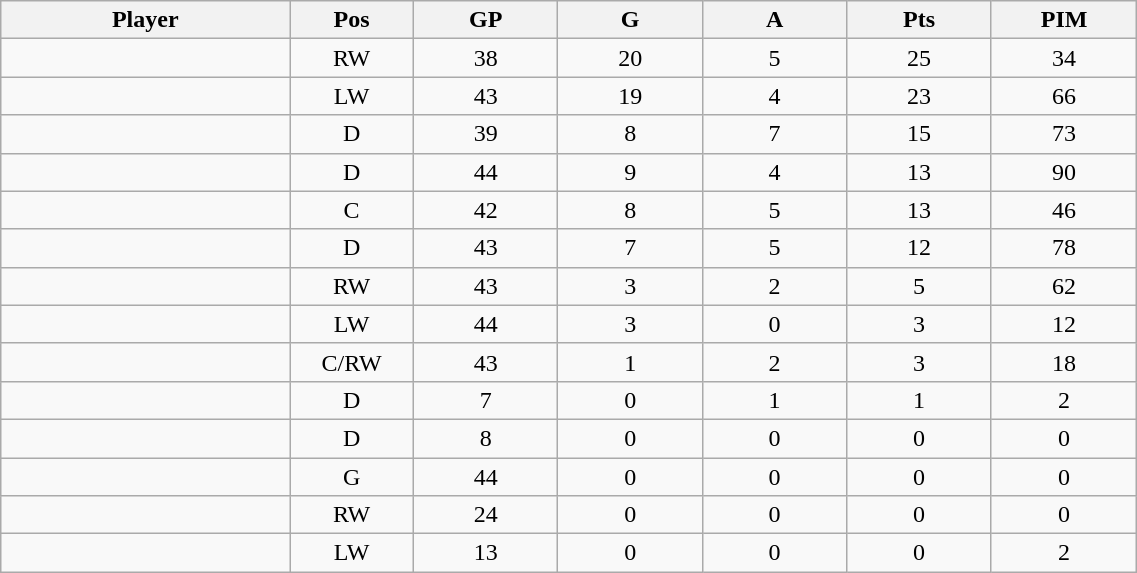<table class="wikitable sortable" width="60%">
<tr ALIGN="center">
<th bgcolor="#DDDDFF" width="10%">Player</th>
<th bgcolor="#DDDDFF" width="3%" title="Position">Pos</th>
<th bgcolor="#DDDDFF" width="5%" title="Games played">GP</th>
<th bgcolor="#DDDDFF" width="5%" title="Goals">G</th>
<th bgcolor="#DDDDFF" width="5%" title="Assists">A</th>
<th bgcolor="#DDDDFF" width="5%" title="Points">Pts</th>
<th bgcolor="#DDDDFF" width="5%" title="Penalties in Minutes">PIM</th>
</tr>
<tr align="center">
<td align="right"></td>
<td>RW</td>
<td>38</td>
<td>20</td>
<td>5</td>
<td>25</td>
<td>34</td>
</tr>
<tr align="center">
<td align="right"></td>
<td>LW</td>
<td>43</td>
<td>19</td>
<td>4</td>
<td>23</td>
<td>66</td>
</tr>
<tr align="center">
<td align="right"></td>
<td>D</td>
<td>39</td>
<td>8</td>
<td>7</td>
<td>15</td>
<td>73</td>
</tr>
<tr align="center">
<td align="right"></td>
<td>D</td>
<td>44</td>
<td>9</td>
<td>4</td>
<td>13</td>
<td>90</td>
</tr>
<tr align="center">
<td align="right"></td>
<td>C</td>
<td>42</td>
<td>8</td>
<td>5</td>
<td>13</td>
<td>46</td>
</tr>
<tr align="center">
<td align="right"></td>
<td>D</td>
<td>43</td>
<td>7</td>
<td>5</td>
<td>12</td>
<td>78</td>
</tr>
<tr align="center">
<td align="right"></td>
<td>RW</td>
<td>43</td>
<td>3</td>
<td>2</td>
<td>5</td>
<td>62</td>
</tr>
<tr align="center">
<td align="right"></td>
<td>LW</td>
<td>44</td>
<td>3</td>
<td>0</td>
<td>3</td>
<td>12</td>
</tr>
<tr align="center">
<td align="right"></td>
<td>C/RW</td>
<td>43</td>
<td>1</td>
<td>2</td>
<td>3</td>
<td>18</td>
</tr>
<tr align="center">
<td align="right"></td>
<td>D</td>
<td>7</td>
<td>0</td>
<td>1</td>
<td>1</td>
<td>2</td>
</tr>
<tr align="center">
<td align="right"></td>
<td>D</td>
<td>8</td>
<td>0</td>
<td>0</td>
<td>0</td>
<td>0</td>
</tr>
<tr align="center">
<td align="right"></td>
<td>G</td>
<td>44</td>
<td>0</td>
<td>0</td>
<td>0</td>
<td>0</td>
</tr>
<tr align="center">
<td align="right"></td>
<td>RW</td>
<td>24</td>
<td>0</td>
<td>0</td>
<td>0</td>
<td>0</td>
</tr>
<tr align="center">
<td align="right"></td>
<td>LW</td>
<td>13</td>
<td>0</td>
<td>0</td>
<td>0</td>
<td>2</td>
</tr>
</table>
